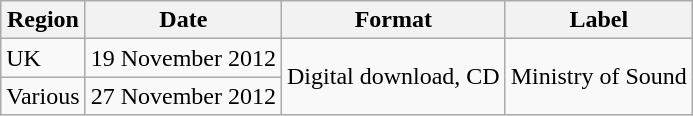<table class="wikitable">
<tr>
<th scope="col">Region</th>
<th scope="col">Date</th>
<th scope="col">Format</th>
<th scope="col">Label</th>
</tr>
<tr>
<td>UK</td>
<td>19 November 2012</td>
<td rowspan="3">Digital download, CD</td>
<td rowspan="3">Ministry of Sound</td>
</tr>
<tr>
<td>Various</td>
<td>27 November 2012</td>
</tr>
</table>
